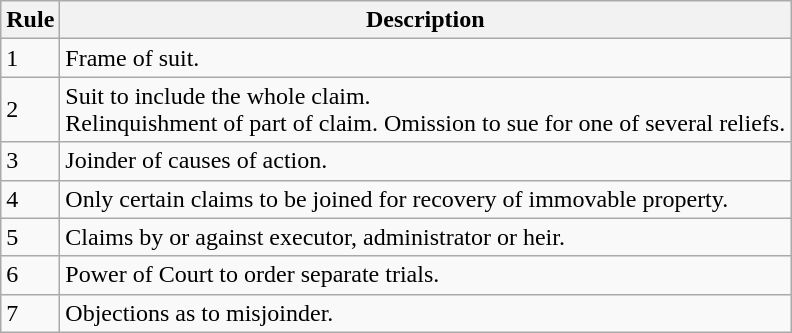<table class="wikitable">
<tr>
<th>Rule</th>
<th>Description</th>
</tr>
<tr>
<td>1</td>
<td>Frame of suit.</td>
</tr>
<tr>
<td>2</td>
<td>Suit to include the whole claim.<br>Relinquishment of part of claim.
Omission to sue for one of several reliefs.</td>
</tr>
<tr>
<td>3</td>
<td>Joinder of causes of action.</td>
</tr>
<tr>
<td>4</td>
<td>Only certain claims to be joined for recovery of immovable property.</td>
</tr>
<tr>
<td>5</td>
<td>Claims by or against executor, administrator or heir.</td>
</tr>
<tr>
<td>6</td>
<td>Power of Court to order separate trials.</td>
</tr>
<tr>
<td>7</td>
<td>Objections as to misjoinder.</td>
</tr>
</table>
